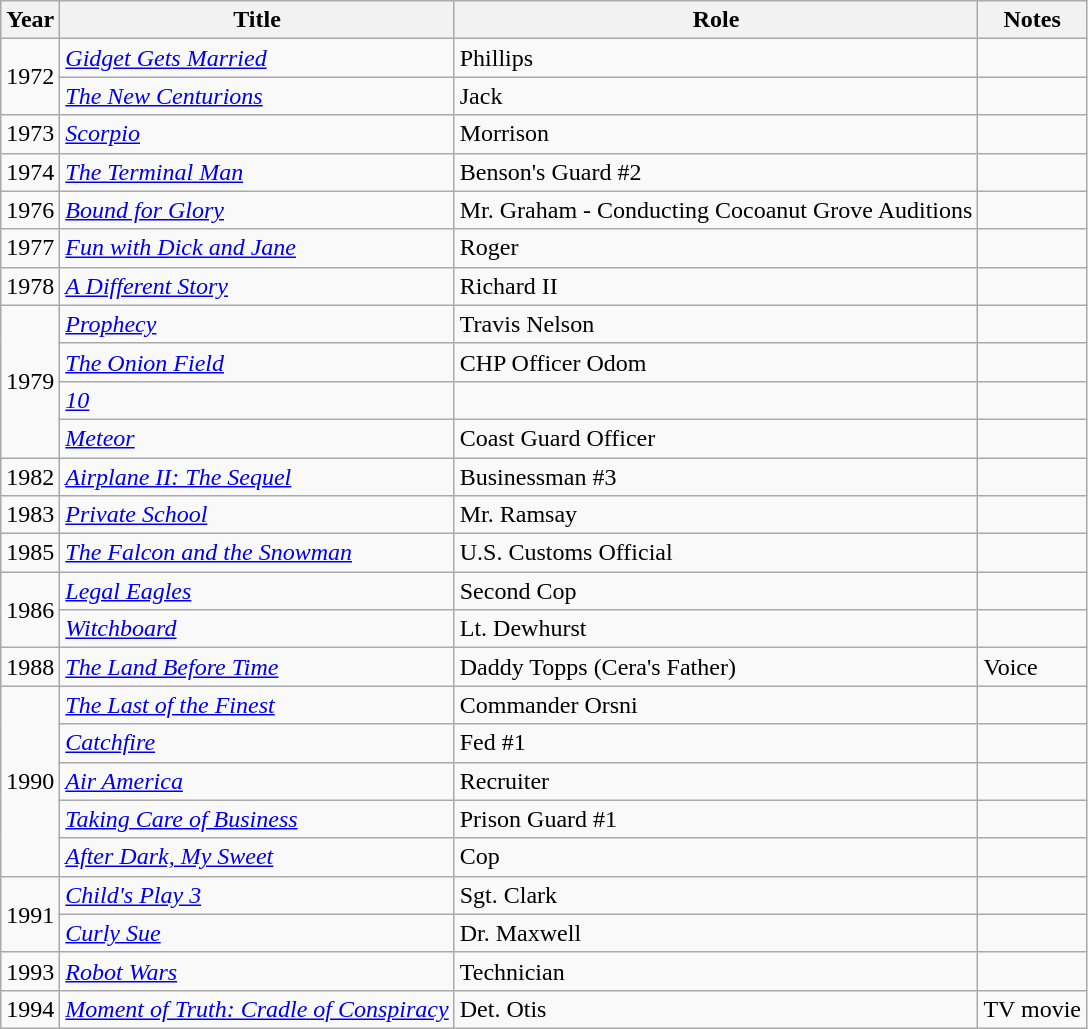<table class="wikitable sortable">
<tr>
<th>Year</th>
<th>Title</th>
<th>Role</th>
<th class="unsortable">Notes</th>
</tr>
<tr>
<td rowspan=2>1972</td>
<td><em><a href='#'>Gidget Gets Married</a></em></td>
<td>Phillips</td>
<td></td>
</tr>
<tr>
<td><em><a href='#'>The New Centurions</a></em></td>
<td>Jack</td>
<td></td>
</tr>
<tr>
<td>1973</td>
<td><em><a href='#'>Scorpio</a></em></td>
<td>Morrison</td>
<td></td>
</tr>
<tr>
<td>1974</td>
<td><em><a href='#'>The Terminal Man</a></em></td>
<td>Benson's Guard #2</td>
<td></td>
</tr>
<tr>
<td>1976</td>
<td><em><a href='#'>Bound for Glory</a></em></td>
<td>Mr. Graham - Conducting Cocoanut Grove Auditions</td>
<td></td>
</tr>
<tr>
<td>1977</td>
<td><em><a href='#'>Fun with Dick and Jane</a></em></td>
<td>Roger</td>
<td></td>
</tr>
<tr>
<td>1978</td>
<td><em><a href='#'>A Different Story</a></em></td>
<td>Richard II</td>
<td></td>
</tr>
<tr>
<td rowspan=4>1979</td>
<td><em><a href='#'>Prophecy</a></em></td>
<td>Travis Nelson</td>
<td></td>
</tr>
<tr>
<td><em><a href='#'>The Onion Field</a></em></td>
<td>CHP Officer Odom</td>
<td></td>
</tr>
<tr>
<td><em><a href='#'>10</a></em></td>
<td></td>
<td></td>
</tr>
<tr>
<td><em><a href='#'>Meteor</a></em></td>
<td>Coast Guard Officer</td>
<td></td>
</tr>
<tr>
<td>1982</td>
<td><em><a href='#'>Airplane II: The Sequel</a></em></td>
<td>Businessman #3</td>
<td></td>
</tr>
<tr>
<td>1983</td>
<td><em><a href='#'>Private School</a></em></td>
<td>Mr. Ramsay</td>
<td></td>
</tr>
<tr>
<td>1985</td>
<td><em><a href='#'>The Falcon and the Snowman</a></em></td>
<td>U.S. Customs Official</td>
<td></td>
</tr>
<tr>
<td rowspan=2>1986</td>
<td><em><a href='#'>Legal Eagles</a></em></td>
<td>Second Cop</td>
<td></td>
</tr>
<tr>
<td><em><a href='#'>Witchboard</a></em></td>
<td>Lt. Dewhurst</td>
<td></td>
</tr>
<tr>
<td>1988</td>
<td><em><a href='#'>The Land Before Time</a></em></td>
<td>Daddy Topps (Cera's Father)</td>
<td>Voice</td>
</tr>
<tr>
<td rowspan=5>1990</td>
<td><em><a href='#'>The Last of the Finest</a></em></td>
<td>Commander Orsni</td>
<td></td>
</tr>
<tr>
<td><em><a href='#'>Catchfire</a></em></td>
<td>Fed #1</td>
<td></td>
</tr>
<tr>
<td><em><a href='#'>Air America</a></em></td>
<td>Recruiter</td>
<td></td>
</tr>
<tr>
<td><em><a href='#'>Taking Care of Business</a></em></td>
<td>Prison Guard #1</td>
<td></td>
</tr>
<tr>
<td><em><a href='#'>After Dark, My Sweet</a></em></td>
<td>Cop</td>
<td></td>
</tr>
<tr>
<td rowspan=2>1991</td>
<td><em><a href='#'>Child's Play 3</a></em></td>
<td>Sgt. Clark</td>
<td></td>
</tr>
<tr>
<td><em><a href='#'>Curly Sue</a></em></td>
<td>Dr. Maxwell</td>
<td></td>
</tr>
<tr>
<td>1993</td>
<td><em><a href='#'>Robot Wars</a></em></td>
<td>Technician</td>
<td></td>
</tr>
<tr>
<td>1994</td>
<td><em><a href='#'>Moment of Truth: Cradle of Conspiracy</a></em></td>
<td>Det. Otis</td>
<td>TV movie</td>
</tr>
</table>
